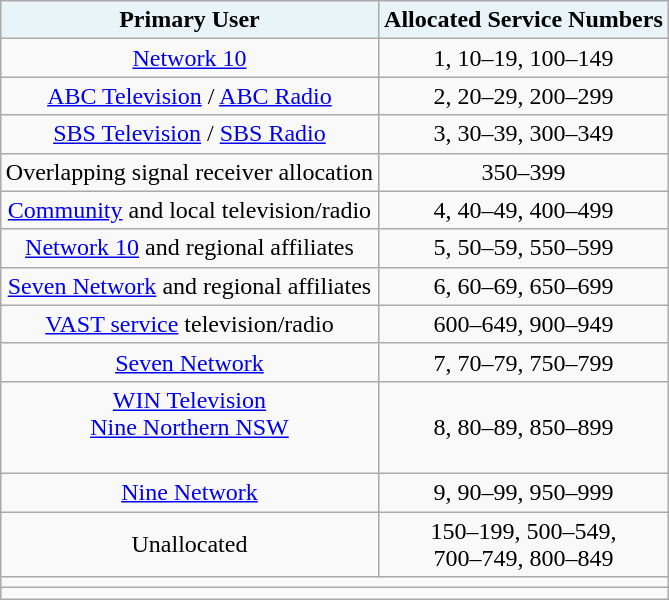<table class="wikitable" style="float:right; text-align:center; margin-left:1em;">
<tr>
<th style="background:#e8f4f8;">Primary User</th>
<th style="background:#e8f4f8;">Allocated Service Numbers</th>
</tr>
<tr>
<td><a href='#'>Network 10</a><br></td>
<td>1, 10–19, 100–149</td>
</tr>
<tr>
<td><a href='#'>ABC Television</a> / <a href='#'>ABC Radio</a></td>
<td>2, 20–29, 200–299</td>
</tr>
<tr>
<td><a href='#'>SBS Television</a> / <a href='#'>SBS Radio</a></td>
<td>3, 30–39, 300–349</td>
</tr>
<tr>
<td>Overlapping signal receiver allocation<br></td>
<td>350–399</td>
</tr>
<tr>
<td><a href='#'>Community</a> and local television/radio</td>
<td>4, 40–49, 400–499</td>
</tr>
<tr>
<td><a href='#'>Network 10</a> and regional affiliates</td>
<td>5, 50–59, 550–599</td>
</tr>
<tr>
<td><a href='#'>Seven Network</a> and regional affiliates</td>
<td>6, 60–69, 650–699</td>
</tr>
<tr>
<td><a href='#'>VAST service</a> television/radio</td>
<td>600–649, 900–949</td>
</tr>
<tr>
<td><a href='#'>Seven Network</a><br></td>
<td>7, 70–79, 750–799</td>
</tr>
<tr>
<td><a href='#'>WIN Television</a><br><a href='#'>Nine Northern NSW</a><br><br></td>
<td>8, 80–89, 850–899</td>
</tr>
<tr>
<td><a href='#'>Nine Network</a><br></td>
<td>9, 90–99, 950–999</td>
</tr>
<tr>
<td>Unallocated</td>
<td>150–199, 500–549,<br>700–749, 800–849</td>
</tr>
<tr>
<td colspan=2></td>
</tr>
<tr>
<td colspan=4></td>
</tr>
</table>
